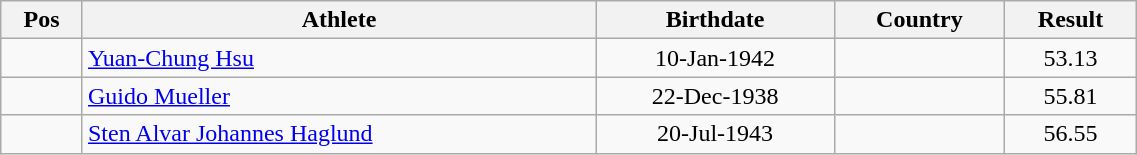<table class="wikitable"  style="text-align:center; width:60%;">
<tr>
<th>Pos</th>
<th>Athlete</th>
<th>Birthdate</th>
<th>Country</th>
<th>Result</th>
</tr>
<tr>
<td align=center></td>
<td align=left><a href='#'>Yuan-Chung Hsu</a></td>
<td>10-Jan-1942</td>
<td align=left></td>
<td>53.13</td>
</tr>
<tr>
<td align=center></td>
<td align=left><a href='#'>Guido Mueller</a></td>
<td>22-Dec-1938</td>
<td align=left></td>
<td>55.81</td>
</tr>
<tr>
<td align=center></td>
<td align=left><a href='#'>Sten Alvar Johannes Haglund</a></td>
<td>20-Jul-1943</td>
<td align=left></td>
<td>56.55</td>
</tr>
</table>
